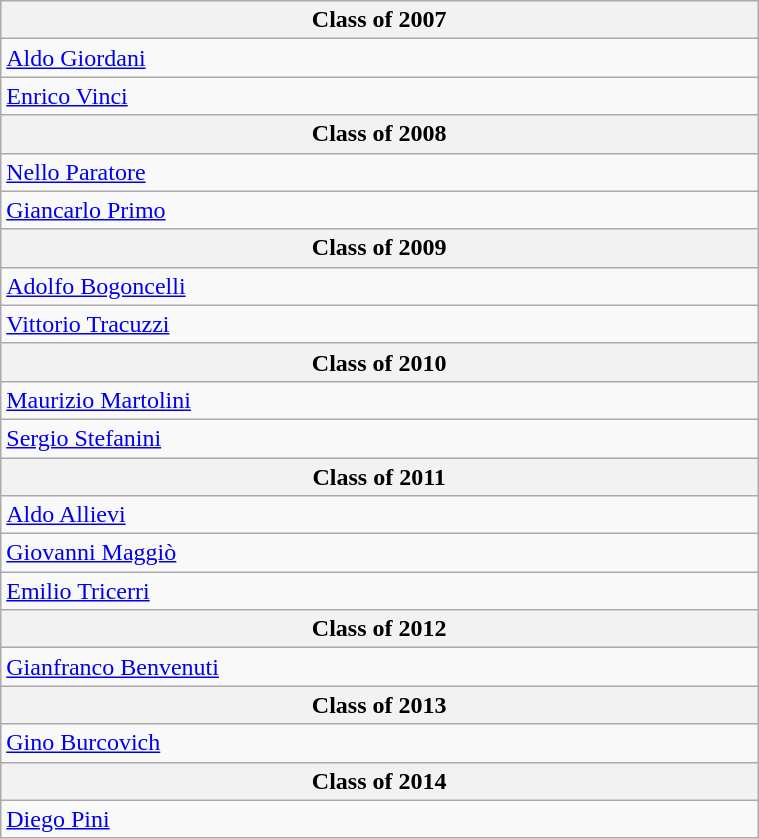<table class="wikitable" style="width:40%">
<tr>
<th>Class of 2007</th>
</tr>
<tr>
<td><a href='#'>Aldo Giordani</a></td>
</tr>
<tr>
<td><a href='#'>Enrico Vinci</a></td>
</tr>
<tr>
<th>Class of 2008</th>
</tr>
<tr>
<td><a href='#'>Nello Paratore</a></td>
</tr>
<tr>
<td><a href='#'>Giancarlo Primo</a></td>
</tr>
<tr>
<th>Class of 2009</th>
</tr>
<tr>
<td><a href='#'>Adolfo Bogoncelli</a></td>
</tr>
<tr>
<td><a href='#'>Vittorio Tracuzzi</a></td>
</tr>
<tr>
<th>Class of 2010</th>
</tr>
<tr>
<td><a href='#'>Maurizio Martolini</a></td>
</tr>
<tr>
<td><a href='#'>Sergio Stefanini</a></td>
</tr>
<tr>
<th>Class of 2011</th>
</tr>
<tr>
<td><a href='#'>Aldo Allievi</a></td>
</tr>
<tr>
<td><a href='#'>Giovanni Maggiò</a></td>
</tr>
<tr>
<td><a href='#'>Emilio Tricerri</a></td>
</tr>
<tr>
<th>Class of 2012</th>
</tr>
<tr>
<td><a href='#'>Gianfranco Benvenuti</a></td>
</tr>
<tr>
<th>Class of 2013</th>
</tr>
<tr>
<td><a href='#'>Gino Burcovich</a></td>
</tr>
<tr>
<th>Class of 2014</th>
</tr>
<tr>
<td><a href='#'>Diego Pini</a></td>
</tr>
</table>
